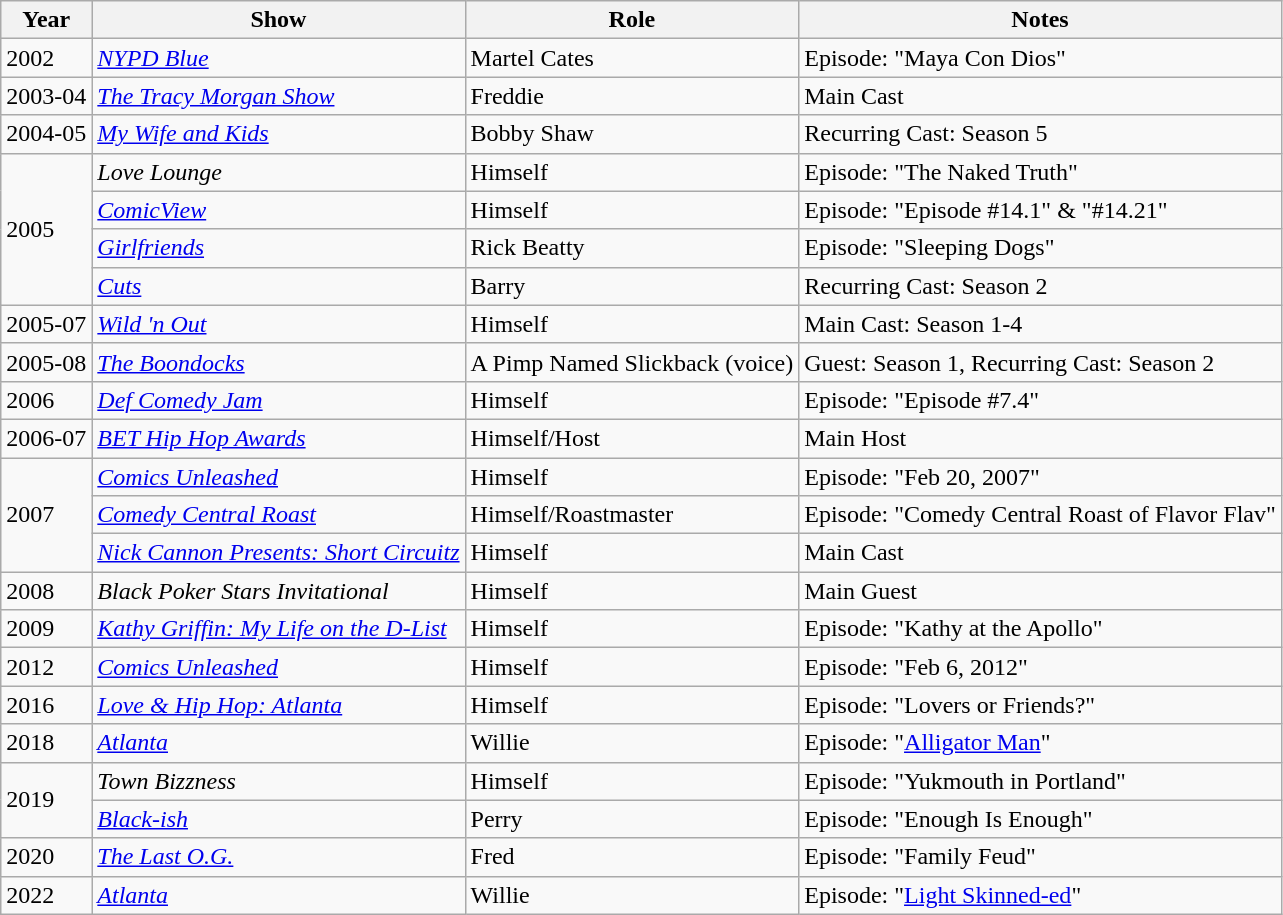<table class="wikitable sortable">
<tr>
<th>Year</th>
<th>Show</th>
<th>Role</th>
<th>Notes</th>
</tr>
<tr>
<td>2002</td>
<td><em><a href='#'>NYPD Blue</a></em></td>
<td>Martel Cates</td>
<td>Episode: "Maya Con Dios"</td>
</tr>
<tr>
<td>2003-04</td>
<td><em><a href='#'>The Tracy Morgan Show</a></em></td>
<td>Freddie</td>
<td>Main Cast</td>
</tr>
<tr>
<td>2004-05</td>
<td><em><a href='#'>My Wife and Kids</a></em></td>
<td>Bobby Shaw</td>
<td>Recurring Cast: Season 5</td>
</tr>
<tr>
<td rowspan="4">2005</td>
<td><em>Love Lounge</em></td>
<td>Himself</td>
<td>Episode: "The Naked Truth"</td>
</tr>
<tr>
<td><em><a href='#'>ComicView</a></em></td>
<td>Himself</td>
<td>Episode: "Episode #14.1" & "#14.21"</td>
</tr>
<tr>
<td><em><a href='#'>Girlfriends</a></em></td>
<td>Rick Beatty</td>
<td>Episode: "Sleeping Dogs"</td>
</tr>
<tr>
<td><em><a href='#'>Cuts</a></em></td>
<td>Barry</td>
<td>Recurring Cast: Season 2</td>
</tr>
<tr>
<td>2005-07</td>
<td><em><a href='#'>Wild 'n Out</a></em></td>
<td>Himself</td>
<td>Main Cast: Season 1-4</td>
</tr>
<tr>
<td>2005-08</td>
<td><em><a href='#'>The Boondocks</a></em></td>
<td>A Pimp Named Slickback (voice)</td>
<td>Guest: Season 1, Recurring Cast: Season 2</td>
</tr>
<tr>
<td>2006</td>
<td><em><a href='#'>Def Comedy Jam</a></em></td>
<td>Himself</td>
<td>Episode: "Episode #7.4"</td>
</tr>
<tr>
<td>2006-07</td>
<td><em><a href='#'>BET Hip Hop Awards</a></em></td>
<td>Himself/Host</td>
<td>Main Host</td>
</tr>
<tr>
<td rowspan="3">2007</td>
<td><em><a href='#'>Comics Unleashed</a></em></td>
<td>Himself</td>
<td>Episode: "Feb 20, 2007"</td>
</tr>
<tr>
<td><em><a href='#'>Comedy Central Roast</a></em></td>
<td>Himself/Roastmaster</td>
<td>Episode: "Comedy Central Roast of Flavor Flav"</td>
</tr>
<tr>
<td><em><a href='#'>Nick Cannon Presents: Short Circuitz</a></em></td>
<td>Himself</td>
<td>Main Cast</td>
</tr>
<tr>
<td>2008</td>
<td><em>Black Poker Stars Invitational</em></td>
<td>Himself</td>
<td>Main Guest</td>
</tr>
<tr>
<td>2009</td>
<td><em><a href='#'>Kathy Griffin: My Life on the D-List</a></em></td>
<td>Himself</td>
<td>Episode: "Kathy at the Apollo"</td>
</tr>
<tr>
<td>2012</td>
<td><em><a href='#'>Comics Unleashed</a></em></td>
<td>Himself</td>
<td>Episode: "Feb 6, 2012"</td>
</tr>
<tr>
<td>2016</td>
<td><em><a href='#'>Love & Hip Hop: Atlanta</a></em></td>
<td>Himself</td>
<td>Episode: "Lovers or Friends?"</td>
</tr>
<tr>
<td>2018</td>
<td><em><a href='#'>Atlanta</a></em></td>
<td>Willie</td>
<td>Episode: "<a href='#'>Alligator Man</a>"</td>
</tr>
<tr>
<td rowspan="2">2019</td>
<td><em>Town Bizzness</em></td>
<td>Himself</td>
<td>Episode: "Yukmouth in Portland"</td>
</tr>
<tr>
<td><em><a href='#'>Black-ish</a></em></td>
<td>Perry</td>
<td>Episode: "Enough Is Enough"</td>
</tr>
<tr>
<td>2020</td>
<td><em><a href='#'>The Last O.G.</a></em></td>
<td>Fred</td>
<td>Episode: "Family Feud"</td>
</tr>
<tr>
<td>2022</td>
<td><em><a href='#'>Atlanta</a></em></td>
<td>Willie</td>
<td>Episode: "<a href='#'>Light Skinned-ed</a>"</td>
</tr>
</table>
